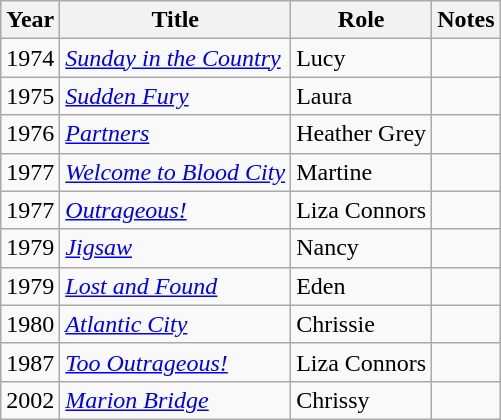<table class="wikitable sortable">
<tr>
<th>Year</th>
<th>Title</th>
<th>Role</th>
<th>Notes</th>
</tr>
<tr>
<td>1974</td>
<td><em><a href='#'>Sunday in the Country</a></em></td>
<td>Lucy</td>
<td></td>
</tr>
<tr>
<td>1975</td>
<td><em><a href='#'>Sudden Fury</a></em></td>
<td>Laura</td>
<td></td>
</tr>
<tr>
<td>1976</td>
<td><em><a href='#'>Partners</a></em></td>
<td>Heather Grey</td>
<td></td>
</tr>
<tr>
<td>1977</td>
<td><em><a href='#'>Welcome to Blood City</a></em></td>
<td>Martine</td>
<td></td>
</tr>
<tr>
<td>1977</td>
<td><em><a href='#'>Outrageous!</a></em></td>
<td>Liza Connors</td>
<td></td>
</tr>
<tr>
<td>1979</td>
<td><em><a href='#'>Jigsaw</a></em></td>
<td>Nancy</td>
<td></td>
</tr>
<tr>
<td>1979</td>
<td><em><a href='#'>Lost and Found</a></em></td>
<td>Eden</td>
<td></td>
</tr>
<tr>
<td>1980</td>
<td><em><a href='#'>Atlantic City</a></em></td>
<td>Chrissie</td>
<td></td>
</tr>
<tr>
<td>1987</td>
<td><em><a href='#'>Too Outrageous!</a></em></td>
<td>Liza Connors</td>
<td></td>
</tr>
<tr>
<td>2002</td>
<td><em><a href='#'>Marion Bridge</a></em></td>
<td>Chrissy</td>
<td></td>
</tr>
</table>
